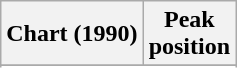<table class="wikitable sortable plainrowheaders">
<tr>
<th>Chart (1990)</th>
<th>Peak<br>position</th>
</tr>
<tr>
</tr>
<tr>
</tr>
<tr>
</tr>
</table>
